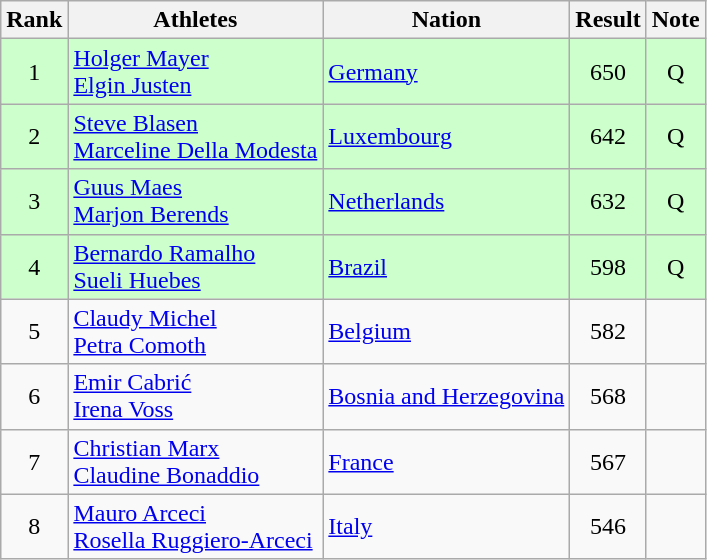<table class="wikitable sortable" style="text-align:center">
<tr>
<th>Rank</th>
<th>Athletes</th>
<th>Nation</th>
<th>Result</th>
<th>Note</th>
</tr>
<tr bgcolor=ccffcc>
<td>1</td>
<td align=left><a href='#'>Holger Mayer</a><br><a href='#'>Elgin Justen</a></td>
<td align=left> <a href='#'>Germany</a></td>
<td>650</td>
<td>Q</td>
</tr>
<tr bgcolor=ccffcc>
<td>2</td>
<td align=left><a href='#'>Steve Blasen</a><br><a href='#'>Marceline Della Modesta</a></td>
<td align=left> <a href='#'>Luxembourg</a></td>
<td>642</td>
<td>Q</td>
</tr>
<tr bgcolor=ccffcc>
<td>3</td>
<td align=left><a href='#'>Guus Maes</a><br><a href='#'>Marjon Berends</a></td>
<td align=left> <a href='#'>Netherlands</a></td>
<td>632</td>
<td>Q</td>
</tr>
<tr bgcolor=ccffcc>
<td>4</td>
<td align=left><a href='#'>Bernardo Ramalho</a><br><a href='#'>Sueli Huebes</a></td>
<td align=left> <a href='#'>Brazil</a></td>
<td>598</td>
<td>Q</td>
</tr>
<tr>
<td>5</td>
<td align=left><a href='#'>Claudy Michel</a><br><a href='#'>Petra Comoth</a></td>
<td align=left> <a href='#'>Belgium</a></td>
<td>582</td>
<td></td>
</tr>
<tr>
<td>6</td>
<td align=left><a href='#'>Emir Cabrić</a><br><a href='#'>Irena Voss</a></td>
<td align=left> <a href='#'>Bosnia and Herzegovina</a></td>
<td>568</td>
<td></td>
</tr>
<tr>
<td>7</td>
<td align=left><a href='#'>Christian Marx</a><br><a href='#'>Claudine Bonaddio</a></td>
<td align=left> <a href='#'>France</a></td>
<td>567</td>
<td></td>
</tr>
<tr>
<td>8</td>
<td align=left><a href='#'>Mauro Arceci</a><br><a href='#'>Rosella Ruggiero-Arceci</a></td>
<td align=left> <a href='#'>Italy</a></td>
<td>546</td>
<td></td>
</tr>
</table>
